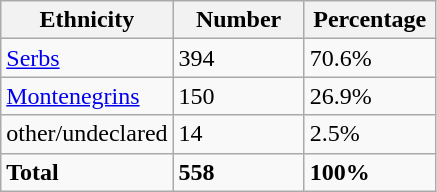<table class="wikitable">
<tr>
<th width="100px">Ethnicity</th>
<th width="80px">Number</th>
<th width="80px">Percentage</th>
</tr>
<tr>
<td><a href='#'>Serbs</a></td>
<td>394</td>
<td>70.6%</td>
</tr>
<tr>
<td><a href='#'>Montenegrins</a></td>
<td>150</td>
<td>26.9%</td>
</tr>
<tr>
<td>other/undeclared</td>
<td>14</td>
<td>2.5%</td>
</tr>
<tr>
<td><strong>Total</strong></td>
<td><strong>558</strong></td>
<td><strong>100%</strong></td>
</tr>
</table>
